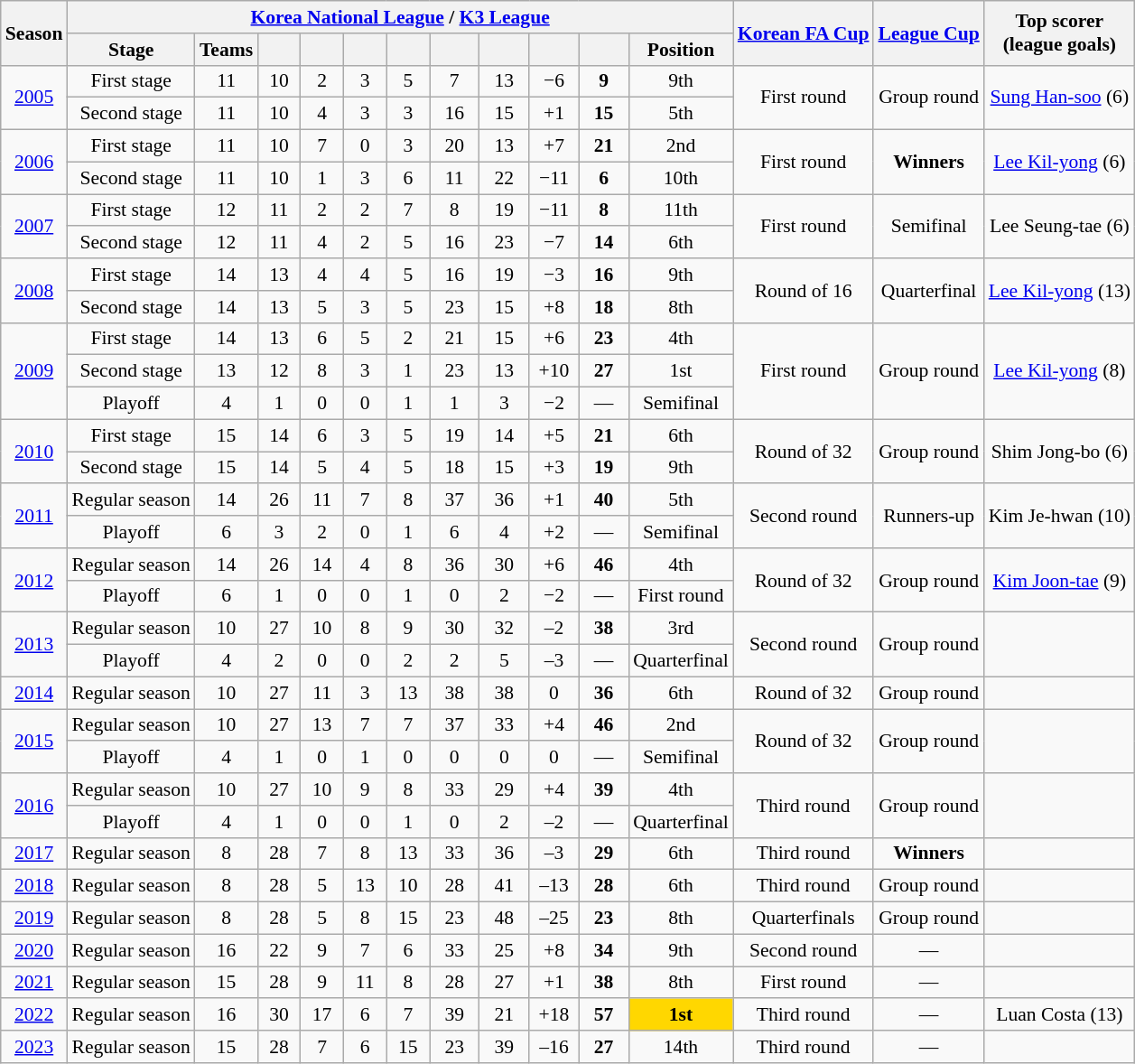<table class="wikitable" style="text-align:center; font-size:90%;">
<tr>
<th rowspan=2>Season</th>
<th colspan=11><a href='#'>Korea National League</a> / <a href='#'>K3 League</a></th>
<th rowspan=2><a href='#'>Korean FA Cup</a></th>
<th rowspan=2><a href='#'>League Cup</a></th>
<th rowspan=2>Top scorer<br>(league goals)</th>
</tr>
<tr>
<th>Stage</th>
<th>Teams</th>
<th width=25></th>
<th width=25></th>
<th width=25></th>
<th width=25></th>
<th width=30></th>
<th width=30></th>
<th width=30></th>
<th width=30></th>
<th>Position</th>
</tr>
<tr>
<td rowspan=2><a href='#'>2005</a></td>
<td>First stage</td>
<td>11</td>
<td>10</td>
<td>2</td>
<td>3</td>
<td>5</td>
<td>7</td>
<td>13</td>
<td>−6</td>
<td><strong>9</strong></td>
<td>9th</td>
<td rowspan=2>First round</td>
<td rowspan=2>Group round</td>
<td rowspan=2> <a href='#'>Sung Han-soo</a> (6)</td>
</tr>
<tr>
<td>Second stage</td>
<td>11</td>
<td>10</td>
<td>4</td>
<td>3</td>
<td>3</td>
<td>16</td>
<td>15</td>
<td>+1</td>
<td><strong>15</strong></td>
<td>5th</td>
</tr>
<tr>
<td rowspan=2><a href='#'>2006</a></td>
<td>First stage</td>
<td>11</td>
<td>10</td>
<td>7</td>
<td>0</td>
<td>3</td>
<td>20</td>
<td>13</td>
<td>+7</td>
<td><strong>21</strong></td>
<td>2nd</td>
<td rowspan=2>First round</td>
<td rowspan=2><strong>Winners</strong></td>
<td rowspan=2> <a href='#'>Lee Kil-yong</a> (6)</td>
</tr>
<tr>
<td>Second stage</td>
<td>11</td>
<td>10</td>
<td>1</td>
<td>3</td>
<td>6</td>
<td>11</td>
<td>22</td>
<td>−11</td>
<td><strong>6</strong></td>
<td>10th</td>
</tr>
<tr>
<td rowspan=2><a href='#'>2007</a></td>
<td>First stage</td>
<td>12</td>
<td>11</td>
<td>2</td>
<td>2</td>
<td>7</td>
<td>8</td>
<td>19</td>
<td>−11</td>
<td><strong>8</strong></td>
<td>11th</td>
<td rowspan=2>First round</td>
<td rowspan=2>Semifinal</td>
<td rowspan=2> Lee Seung-tae (6)</td>
</tr>
<tr>
<td>Second stage</td>
<td>12</td>
<td>11</td>
<td>4</td>
<td>2</td>
<td>5</td>
<td>16</td>
<td>23</td>
<td>−7</td>
<td><strong>14</strong></td>
<td>6th</td>
</tr>
<tr>
<td rowspan=2><a href='#'>2008</a></td>
<td>First stage</td>
<td>14</td>
<td>13</td>
<td>4</td>
<td>4</td>
<td>5</td>
<td>16</td>
<td>19</td>
<td>−3</td>
<td><strong>16</strong></td>
<td>9th</td>
<td rowspan=2>Round of 16</td>
<td rowspan=2>Quarterfinal</td>
<td rowspan=2> <a href='#'>Lee Kil-yong</a> (13)</td>
</tr>
<tr>
<td>Second stage</td>
<td>14</td>
<td>13</td>
<td>5</td>
<td>3</td>
<td>5</td>
<td>23</td>
<td>15</td>
<td>+8</td>
<td><strong>18</strong></td>
<td>8th</td>
</tr>
<tr>
<td rowspan=3><a href='#'>2009</a></td>
<td>First stage</td>
<td>14</td>
<td>13</td>
<td>6</td>
<td>5</td>
<td>2</td>
<td>21</td>
<td>15</td>
<td>+6</td>
<td><strong>23</strong></td>
<td>4th</td>
<td rowspan=3>First round</td>
<td rowspan=3>Group round</td>
<td rowspan=3> <a href='#'>Lee Kil-yong</a> (8)</td>
</tr>
<tr>
<td>Second stage</td>
<td>13</td>
<td>12</td>
<td>8</td>
<td>3</td>
<td>1</td>
<td>23</td>
<td>13</td>
<td>+10</td>
<td><strong>27</strong></td>
<td>1st</td>
</tr>
<tr>
<td>Playoff</td>
<td>4</td>
<td>1</td>
<td>0</td>
<td>0</td>
<td>1</td>
<td>1</td>
<td>3</td>
<td>−2</td>
<td>—</td>
<td>Semifinal</td>
</tr>
<tr>
<td rowspan=2><a href='#'>2010</a></td>
<td>First stage</td>
<td>15</td>
<td>14</td>
<td>6</td>
<td>3</td>
<td>5</td>
<td>19</td>
<td>14</td>
<td>+5</td>
<td><strong>21</strong></td>
<td>6th</td>
<td rowspan=2>Round of 32</td>
<td rowspan=2>Group round</td>
<td rowspan=2> Shim Jong-bo (6)</td>
</tr>
<tr>
<td>Second stage</td>
<td>15</td>
<td>14</td>
<td>5</td>
<td>4</td>
<td>5</td>
<td>18</td>
<td>15</td>
<td>+3</td>
<td><strong>19</strong></td>
<td>9th</td>
</tr>
<tr>
<td rowspan=2><a href='#'>2011</a></td>
<td>Regular season</td>
<td>14</td>
<td>26</td>
<td>11</td>
<td>7</td>
<td>8</td>
<td>37</td>
<td>36</td>
<td>+1</td>
<td><strong>40</strong></td>
<td>5th</td>
<td rowspan=2>Second round</td>
<td rowspan=2>Runners-up</td>
<td rowspan=2> Kim Je-hwan (10)</td>
</tr>
<tr>
<td>Playoff</td>
<td>6</td>
<td>3</td>
<td>2</td>
<td>0</td>
<td>1</td>
<td>6</td>
<td>4</td>
<td>+2</td>
<td>—</td>
<td>Semifinal</td>
</tr>
<tr>
<td rowspan=2><a href='#'>2012</a></td>
<td>Regular season</td>
<td>14</td>
<td>26</td>
<td>14</td>
<td>4</td>
<td>8</td>
<td>36</td>
<td>30</td>
<td>+6</td>
<td><strong>46</strong></td>
<td>4th</td>
<td rowspan=2>Round of 32</td>
<td rowspan=2>Group round</td>
<td rowspan=2> <a href='#'>Kim Joon-tae</a> (9)</td>
</tr>
<tr>
<td>Playoff</td>
<td>6</td>
<td>1</td>
<td>0</td>
<td>0</td>
<td>1</td>
<td>0</td>
<td>2</td>
<td>−2</td>
<td>—</td>
<td>First round</td>
</tr>
<tr>
<td rowspan=2><a href='#'>2013</a></td>
<td>Regular season</td>
<td>10</td>
<td>27</td>
<td>10</td>
<td>8</td>
<td>9</td>
<td>30</td>
<td>32</td>
<td>–2</td>
<td><strong>38</strong></td>
<td>3rd</td>
<td rowspan=2>Second round</td>
<td rowspan=2>Group round</td>
<td rowspan=2></td>
</tr>
<tr>
<td>Playoff</td>
<td>4</td>
<td>2</td>
<td>0</td>
<td>0</td>
<td>2</td>
<td>2</td>
<td>5</td>
<td>–3</td>
<td>—</td>
<td>Quarterfinal</td>
</tr>
<tr>
<td><a href='#'>2014</a></td>
<td>Regular season</td>
<td>10</td>
<td>27</td>
<td>11</td>
<td>3</td>
<td>13</td>
<td>38</td>
<td>38</td>
<td>0</td>
<td><strong>36</strong></td>
<td>6th</td>
<td>Round of 32</td>
<td>Group round</td>
<td></td>
</tr>
<tr>
<td rowspan=2><a href='#'>2015</a></td>
<td>Regular season</td>
<td>10</td>
<td>27</td>
<td>13</td>
<td>7</td>
<td>7</td>
<td>37</td>
<td>33</td>
<td>+4</td>
<td><strong>46</strong></td>
<td>2nd</td>
<td rowspan=2>Round of 32</td>
<td rowspan=2>Group round</td>
<td rowspan=2></td>
</tr>
<tr>
<td>Playoff</td>
<td>4</td>
<td>1</td>
<td>0</td>
<td>1</td>
<td>0</td>
<td>0</td>
<td>0</td>
<td>0</td>
<td>—</td>
<td>Semifinal</td>
</tr>
<tr>
<td rowspan=2><a href='#'>2016</a></td>
<td>Regular season</td>
<td>10</td>
<td>27</td>
<td>10</td>
<td>9</td>
<td>8</td>
<td>33</td>
<td>29</td>
<td>+4</td>
<td><strong>39</strong></td>
<td>4th</td>
<td rowspan=2>Third round</td>
<td rowspan=2>Group round</td>
<td rowspan=2></td>
</tr>
<tr>
<td>Playoff</td>
<td>4</td>
<td>1</td>
<td>0</td>
<td>0</td>
<td>1</td>
<td>0</td>
<td>2</td>
<td>–2</td>
<td>—</td>
<td>Quarterfinal</td>
</tr>
<tr>
<td><a href='#'>2017</a></td>
<td>Regular season</td>
<td>8</td>
<td>28</td>
<td>7</td>
<td>8</td>
<td>13</td>
<td>33</td>
<td>36</td>
<td>–3</td>
<td><strong>29</strong></td>
<td>6th</td>
<td>Third round</td>
<td><strong>Winners</strong></td>
<td></td>
</tr>
<tr>
<td><a href='#'>2018</a></td>
<td>Regular season</td>
<td>8</td>
<td>28</td>
<td>5</td>
<td>13</td>
<td>10</td>
<td>28</td>
<td>41</td>
<td>–13</td>
<td><strong>28</strong></td>
<td>6th</td>
<td>Third round</td>
<td>Group round</td>
<td></td>
</tr>
<tr>
<td><a href='#'>2019</a></td>
<td>Regular season</td>
<td>8</td>
<td>28</td>
<td>5</td>
<td>8</td>
<td>15</td>
<td>23</td>
<td>48</td>
<td>–25</td>
<td><strong>23</strong></td>
<td>8th</td>
<td>Quarterfinals</td>
<td>Group round</td>
<td></td>
</tr>
<tr>
<td><a href='#'>2020</a></td>
<td>Regular season</td>
<td>16</td>
<td>22</td>
<td>9</td>
<td>7</td>
<td>6</td>
<td>33</td>
<td>25</td>
<td>+8</td>
<td><strong>34</strong></td>
<td>9th</td>
<td>Second round</td>
<td>—</td>
<td></td>
</tr>
<tr>
<td><a href='#'>2021</a></td>
<td>Regular season</td>
<td>15</td>
<td>28</td>
<td>9</td>
<td>11</td>
<td>8</td>
<td>28</td>
<td>27</td>
<td>+1</td>
<td><strong>38</strong></td>
<td>8th</td>
<td>First round</td>
<td>—</td>
<td></td>
</tr>
<tr>
<td><a href='#'>2022</a></td>
<td>Regular season</td>
<td>16</td>
<td>30</td>
<td>17</td>
<td>6</td>
<td>7</td>
<td>39</td>
<td>21</td>
<td>+18</td>
<td><strong>57</strong></td>
<td align=center style="background:gold;"><strong>1st</strong></td>
<td>Third round</td>
<td>—</td>
<td> Luan Costa (13)</td>
</tr>
<tr>
<td><a href='#'>2023</a></td>
<td>Regular season</td>
<td>15</td>
<td>28</td>
<td>7</td>
<td>6</td>
<td>15</td>
<td>23</td>
<td>39</td>
<td>–16</td>
<td><strong>27</strong></td>
<td>14th</td>
<td>Third round</td>
<td>—</td>
<td></td>
</tr>
</table>
